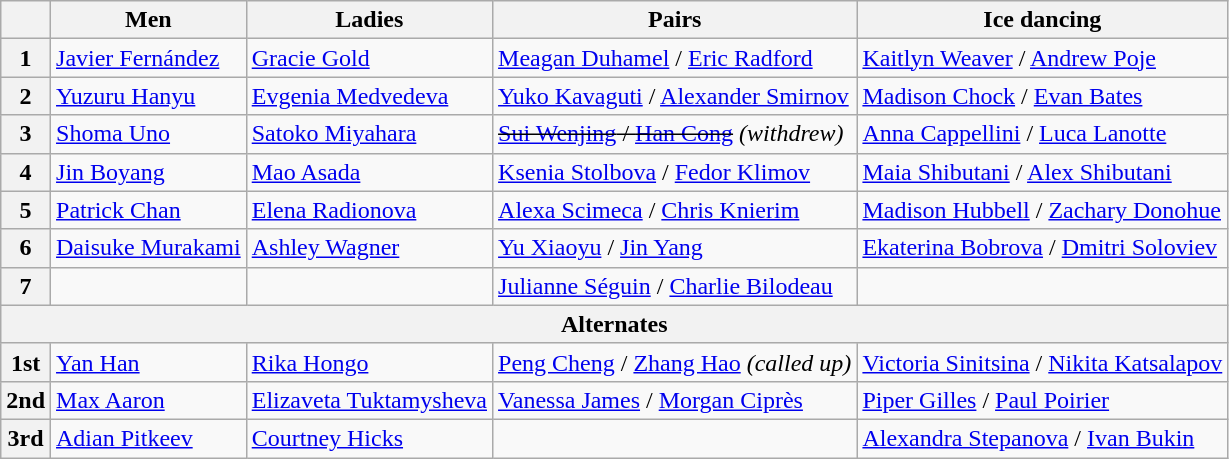<table class="wikitable">
<tr>
<th></th>
<th>Men</th>
<th>Ladies</th>
<th>Pairs</th>
<th>Ice dancing</th>
</tr>
<tr>
<th>1</th>
<td> <a href='#'>Javier Fernández</a></td>
<td> <a href='#'>Gracie Gold</a></td>
<td> <a href='#'>Meagan Duhamel</a> / <a href='#'>Eric Radford</a></td>
<td> <a href='#'>Kaitlyn Weaver</a> / <a href='#'>Andrew Poje</a></td>
</tr>
<tr>
<th>2</th>
<td> <a href='#'>Yuzuru Hanyu</a></td>
<td> <a href='#'>Evgenia Medvedeva</a></td>
<td> <a href='#'>Yuko Kavaguti</a> / <a href='#'>Alexander Smirnov</a></td>
<td> <a href='#'>Madison Chock</a> / <a href='#'>Evan Bates</a></td>
</tr>
<tr>
<th>3</th>
<td> <a href='#'>Shoma Uno</a></td>
<td> <a href='#'>Satoko Miyahara</a></td>
<td> <s><a href='#'>Sui Wenjing</a> / <a href='#'>Han Cong</a></s> <em>(withdrew)</em></td>
<td> <a href='#'>Anna Cappellini</a> / <a href='#'>Luca Lanotte</a></td>
</tr>
<tr>
<th>4</th>
<td> <a href='#'>Jin Boyang</a></td>
<td> <a href='#'>Mao Asada</a></td>
<td> <a href='#'>Ksenia Stolbova</a> / <a href='#'>Fedor Klimov</a></td>
<td> <a href='#'>Maia Shibutani</a> / <a href='#'>Alex Shibutani</a></td>
</tr>
<tr>
<th>5</th>
<td> <a href='#'>Patrick Chan</a></td>
<td> <a href='#'>Elena Radionova</a></td>
<td> <a href='#'>Alexa Scimeca</a> / <a href='#'>Chris Knierim</a></td>
<td> <a href='#'>Madison Hubbell</a> / <a href='#'>Zachary Donohue</a></td>
</tr>
<tr>
<th>6</th>
<td> <a href='#'>Daisuke Murakami</a></td>
<td> <a href='#'>Ashley Wagner</a></td>
<td> <a href='#'>Yu Xiaoyu</a> / <a href='#'>Jin Yang</a></td>
<td> <a href='#'>Ekaterina Bobrova</a> / <a href='#'>Dmitri Soloviev</a></td>
</tr>
<tr>
<th>7</th>
<td></td>
<td></td>
<td> <a href='#'>Julianne Séguin</a> / <a href='#'>Charlie Bilodeau</a></td>
<td></td>
</tr>
<tr>
<th colspan=5 align=center>Alternates</th>
</tr>
<tr>
<th>1st</th>
<td> <a href='#'>Yan Han</a></td>
<td> <a href='#'>Rika Hongo</a></td>
<td> <a href='#'>Peng Cheng</a> / <a href='#'>Zhang Hao</a> <em>(called up)</em></td>
<td> <a href='#'>Victoria Sinitsina</a> / <a href='#'>Nikita Katsalapov</a></td>
</tr>
<tr>
<th>2nd</th>
<td> <a href='#'>Max Aaron</a></td>
<td> <a href='#'>Elizaveta Tuktamysheva</a></td>
<td> <a href='#'>Vanessa James</a> / <a href='#'>Morgan Ciprès</a></td>
<td> <a href='#'>Piper Gilles</a> / <a href='#'>Paul Poirier</a></td>
</tr>
<tr>
<th>3rd</th>
<td> <a href='#'>Adian Pitkeev</a></td>
<td> <a href='#'>Courtney Hicks</a></td>
<td></td>
<td> <a href='#'>Alexandra Stepanova</a> / <a href='#'>Ivan Bukin</a></td>
</tr>
</table>
